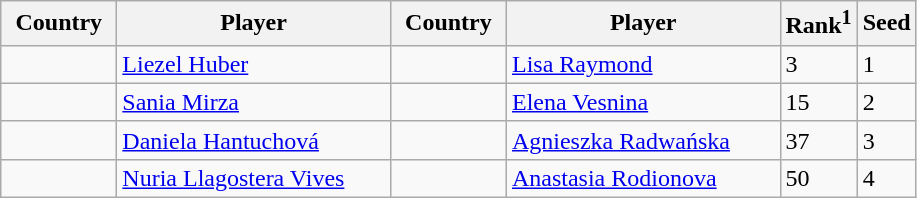<table class="sortable wikitable">
<tr>
<th width="70">Country</th>
<th width="175">Player</th>
<th width="70">Country</th>
<th width="175">Player</th>
<th>Rank<sup>1</sup></th>
<th>Seed</th>
</tr>
<tr>
<td></td>
<td><a href='#'>Liezel Huber</a></td>
<td></td>
<td><a href='#'>Lisa Raymond</a></td>
<td>3</td>
<td>1</td>
</tr>
<tr>
<td></td>
<td><a href='#'>Sania Mirza</a></td>
<td></td>
<td><a href='#'>Elena Vesnina</a></td>
<td>15</td>
<td>2</td>
</tr>
<tr>
<td></td>
<td><a href='#'>Daniela Hantuchová</a></td>
<td></td>
<td><a href='#'>Agnieszka Radwańska</a></td>
<td>37</td>
<td>3</td>
</tr>
<tr>
<td></td>
<td><a href='#'>Nuria Llagostera Vives</a></td>
<td></td>
<td><a href='#'>Anastasia Rodionova</a></td>
<td>50</td>
<td>4</td>
</tr>
</table>
